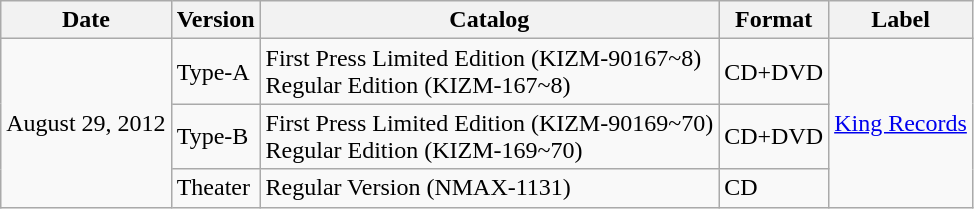<table class="wikitable plainrowheaders">
<tr>
<th scope="col">Date</th>
<th>Version</th>
<th>Catalog</th>
<th>Format</th>
<th>Label</th>
</tr>
<tr>
<td scope="row" rowspan="3">August 29, 2012</td>
<td>Type-A</td>
<td>First Press Limited Edition (KIZM-90167~8)<br>Regular Edition (KIZM-167~8)</td>
<td>CD+DVD</td>
<td scope="row" rowspan="3"><a href='#'>King Records</a></td>
</tr>
<tr>
<td>Type-B</td>
<td>First Press Limited Edition (KIZM-90169~70)<br>Regular Edition (KIZM-169~70)</td>
<td>CD+DVD</td>
</tr>
<tr>
<td>Theater</td>
<td>Regular Version (NMAX-1131)</td>
<td>CD</td>
</tr>
</table>
